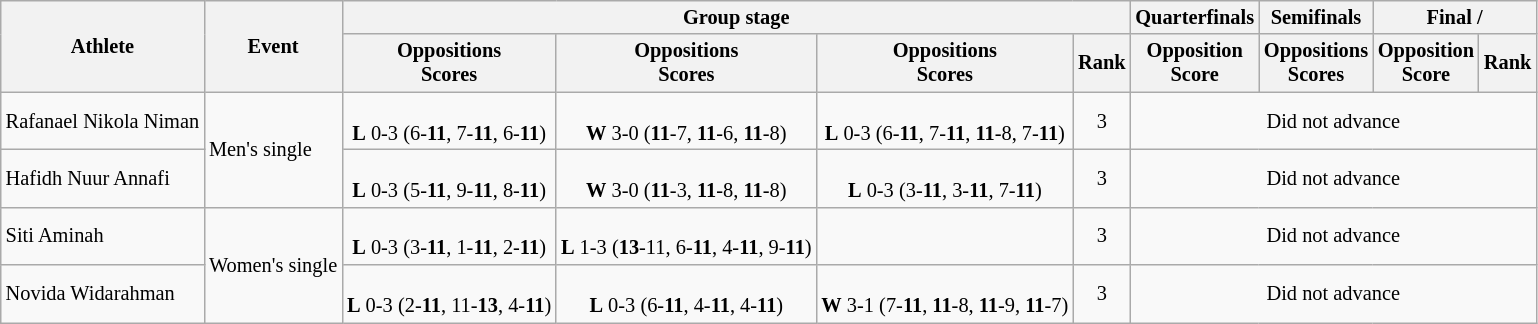<table class="wikitable" style="font-size:85%; text-align:center">
<tr>
<th rowspan=2>Athlete</th>
<th rowspan=2>Event</th>
<th colspan=4>Group stage</th>
<th>Quarterfinals</th>
<th>Semifinals</th>
<th colspan=2>Final / </th>
</tr>
<tr>
<th>Oppositions<br>Scores</th>
<th>Oppositions<br>Scores</th>
<th>Oppositions<br>Scores</th>
<th>Rank</th>
<th>Opposition<br>Score</th>
<th>Oppositions<br>Scores</th>
<th>Opposition<br>Score</th>
<th>Rank</th>
</tr>
<tr>
<td align="left">Rafanael Nikola Niman</td>
<td align="left" rowspan="2">Men's single</td>
<td><br><strong>L</strong> 0-3 (6-<strong>11</strong>, 7-<strong>11</strong>, 6-<strong>11</strong>)</td>
<td><br><strong>W</strong> 3-0 (<strong>11</strong>-7, <strong>11</strong>-6, <strong>11</strong>-8)</td>
<td><br><strong>L</strong> 0-3 (6-<strong>11</strong>, 7-<strong>11</strong>, <strong>11</strong>-8, 7-<strong>11</strong>)</td>
<td>3</td>
<td colspan="4">Did not advance</td>
</tr>
<tr>
<td align="left">Hafidh Nuur Annafi</td>
<td><br><strong>L</strong> 0-3 (5-<strong>11</strong>, 9-<strong>11</strong>, 8-<strong>11</strong>)</td>
<td><br><strong>W</strong> 3-0 (<strong>11</strong>-3, <strong>11</strong>-8, <strong>11</strong>-8)</td>
<td><br><strong>L</strong> 0-3 (3-<strong>11</strong>, 3-<strong>11</strong>, 7-<strong>11</strong>)</td>
<td>3</td>
<td colspan="4">Did not advance</td>
</tr>
<tr>
<td align="left">Siti Aminah</td>
<td align="left" rowspan="2">Women's single</td>
<td><br><strong>L</strong> 0-3 (3-<strong>11</strong>, 1-<strong>11</strong>, 2-<strong>11</strong>)</td>
<td><br><strong>L</strong> 1-3 (<strong>13</strong>-11, 6-<strong>11</strong>, 4-<strong>11</strong>, 9-<strong>11</strong>)</td>
<td></td>
<td>3</td>
<td colspan="4">Did not advance</td>
</tr>
<tr>
<td align="left">Novida Widarahman</td>
<td><br><strong>L</strong> 0-3 (2-<strong>11</strong>, 11-<strong>13</strong>, 4-<strong>11</strong>)</td>
<td><br><strong>L</strong> 0-3 (6-<strong>11</strong>, 4-<strong>11</strong>, 4-<strong>11</strong>)</td>
<td><br><strong>W</strong> 3-1 (7-<strong>11</strong>, <strong>11</strong>-8, <strong>11</strong>-9, <strong>11</strong>-7)</td>
<td>3</td>
<td colspan="4">Did not advance</td>
</tr>
</table>
